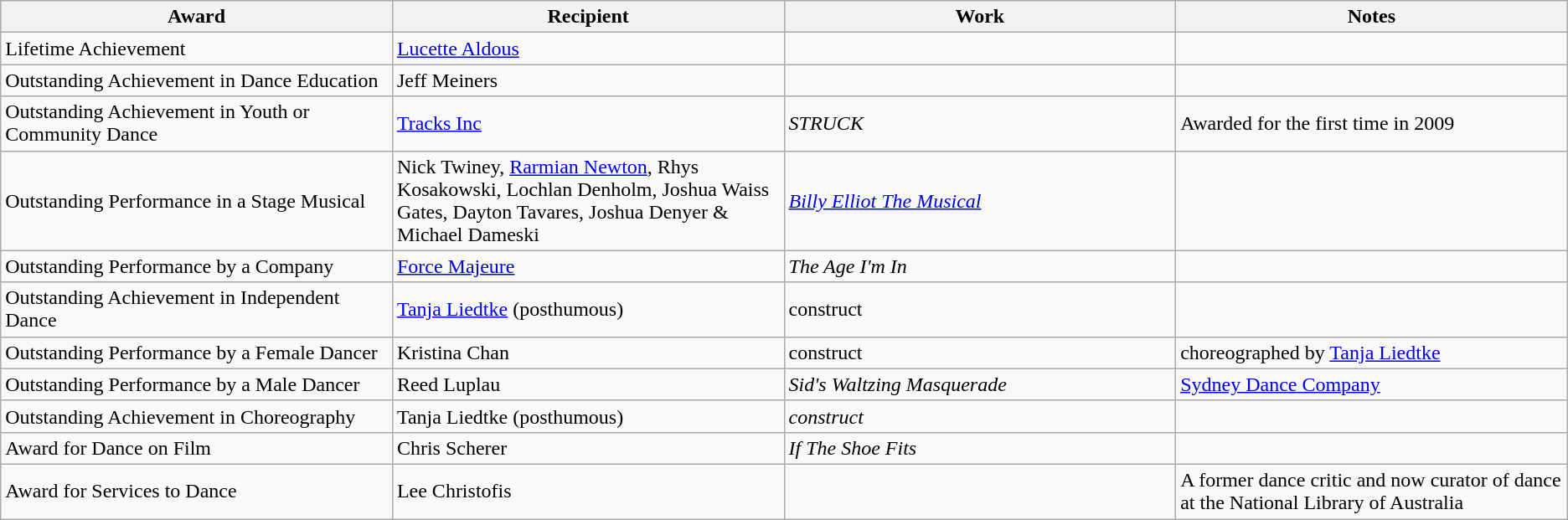<table class="wikitable">
<tr>
<th width="25%">Award</th>
<th width="25%">Recipient</th>
<th width="25%">Work</th>
<th width="25%">Notes</th>
</tr>
<tr>
<td>Lifetime Achievement</td>
<td><a href='#'>Lucette Aldous</a></td>
<td></td>
<td></td>
</tr>
<tr>
<td>Outstanding Achievement in Dance Education</td>
<td>Jeff Meiners</td>
<td></td>
<td></td>
</tr>
<tr>
<td>Outstanding Achievement in Youth or Community Dance</td>
<td><a href='#'>Tracks Inc</a></td>
<td><em>STRUCK</em></td>
<td>Awarded for the first time in 2009</td>
</tr>
<tr>
<td>Outstanding Performance in a Stage Musical</td>
<td>Nick Twiney, <a href='#'>Rarmian Newton</a>, Rhys Kosakowski, Lochlan Denholm, Joshua Waiss Gates, Dayton Tavares, Joshua Denyer & Michael Dameski</td>
<td><em><a href='#'>Billy Elliot The Musical</a></em></td>
<td></td>
</tr>
<tr>
<td>Outstanding Performance by a Company</td>
<td><a href='#'>Force Majeure</a></td>
<td><em>The Age I'm In</em></td>
<td></td>
</tr>
<tr>
<td>Outstanding Achievement in Independent Dance</td>
<td><a href='#'>Tanja Liedtke</a> (posthumous)</td>
<td>construct</td>
<td></td>
</tr>
<tr>
<td>Outstanding Performance by a Female Dancer</td>
<td>Kristina Chan</td>
<td>construct</td>
<td>choreographed by <a href='#'>Tanja Liedtke</a></td>
</tr>
<tr>
<td>Outstanding Performance by a Male Dancer</td>
<td>Reed Luplau</td>
<td><em>Sid's Waltzing Masquerade</em></td>
<td><a href='#'>Sydney Dance Company</a></td>
</tr>
<tr>
<td>Outstanding Achievement in Choreography</td>
<td>Tanja Liedtke (posthumous)</td>
<td><em>construct</em></td>
<td></td>
</tr>
<tr>
<td>Award for Dance on Film</td>
<td>Chris Scherer</td>
<td><em>If The Shoe Fits</em></td>
<td></td>
</tr>
<tr>
<td>Award for Services to Dance</td>
<td>Lee Christofis</td>
<td></td>
<td>A former dance critic and now curator of dance at the National Library of Australia</td>
</tr>
</table>
